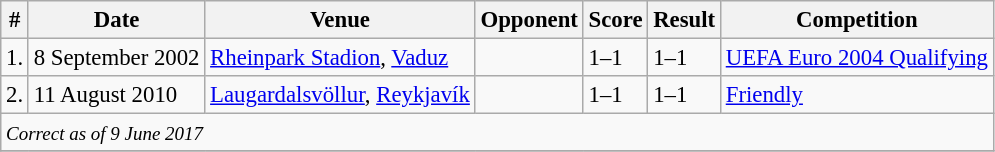<table class="wikitable" style="font-size:95%;">
<tr>
<th>#</th>
<th>Date</th>
<th>Venue</th>
<th>Opponent</th>
<th>Score</th>
<th>Result</th>
<th>Competition</th>
</tr>
<tr>
<td>1.</td>
<td>8 September 2002</td>
<td><a href='#'>Rheinpark Stadion</a>, <a href='#'>Vaduz</a></td>
<td></td>
<td>1–1</td>
<td>1–1</td>
<td><a href='#'>UEFA Euro 2004 Qualifying</a></td>
</tr>
<tr>
<td>2.</td>
<td>11 August 2010</td>
<td><a href='#'>Laugardalsvöllur</a>, <a href='#'>Reykjavík</a></td>
<td></td>
<td>1–1</td>
<td>1–1</td>
<td><a href='#'>Friendly</a></td>
</tr>
<tr>
<td colspan="12"><small><em>Correct as of 9 June 2017</em></small></td>
</tr>
<tr>
</tr>
</table>
